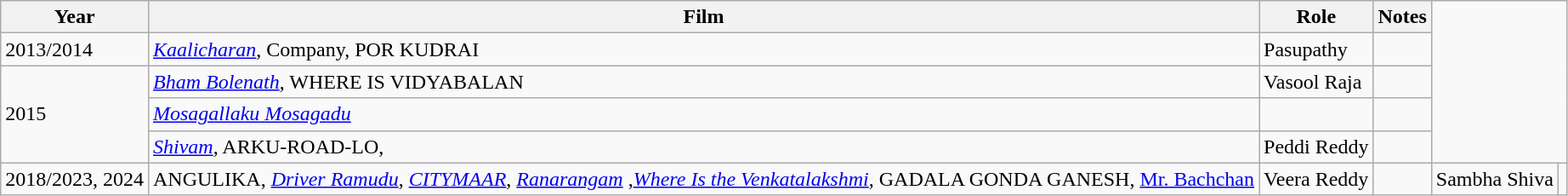<table class="wikitable sortable">
<tr>
<th>Year</th>
<th>Film</th>
<th>Role</th>
<th>Notes</th>
</tr>
<tr>
<td>2013/2014</td>
<td><em><a href='#'>Kaalicharan</a></em>,  Company, POR KUDRAI</td>
<td>Pasupathy</td>
<td></td>
</tr>
<tr>
<td rowspan="3">2015</td>
<td><em><a href='#'>Bham Bolenath</a></em>, WHERE IS VIDYABALAN</td>
<td>Vasool Raja</td>
<td></td>
</tr>
<tr>
<td><em><a href='#'>Mosagallaku Mosagadu</a></em></td>
<td></td>
<td></td>
</tr>
<tr>
<td><em><a href='#'>Shivam</a></em>, ARKU-ROAD-LO,</td>
<td>Peddi Reddy</td>
<td></td>
</tr>
<tr>
<td rowspan="2">2018/2023, 2024</td>
<td>ANGULIKA, <em><a href='#'>Driver Ramudu</a></em>, <em><a href='#'>CITYMAAR</a></em>, <em><a href='#'>Ranarangam</a></em> ,<em><a href='#'>Where Is the Venkatalakshmi</a></em>, GADALA GONDA GANESH, <a href='#'>Mr. Bachchan</a></td>
<td>Veera Reddy</td>
<td></td>
<td>Sambha Shiva</td>
<td></td>
</tr>
</table>
